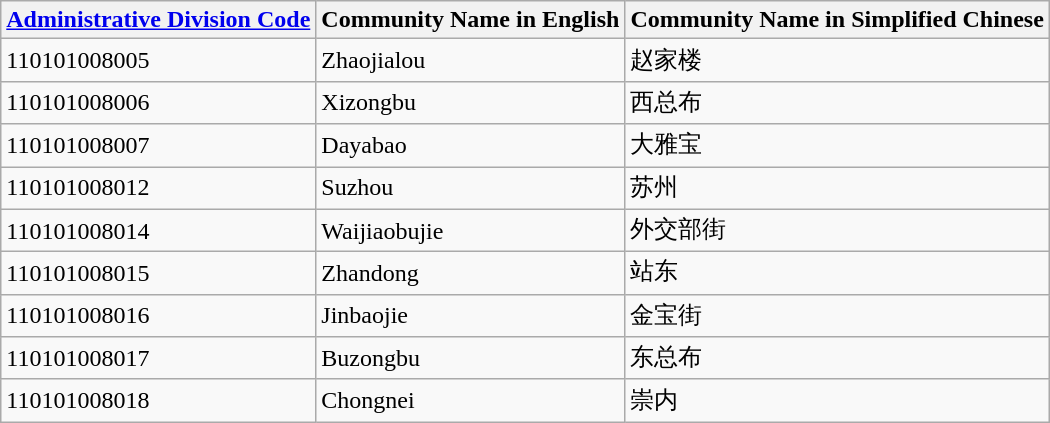<table class="wikitable sortable">
<tr>
<th><a href='#'>Administrative Division Code</a></th>
<th>Community Name in English</th>
<th>Community Name in Simplified Chinese</th>
</tr>
<tr>
<td>110101008005</td>
<td>Zhaojialou</td>
<td>赵家楼</td>
</tr>
<tr>
<td>110101008006</td>
<td>Xizongbu</td>
<td>西总布</td>
</tr>
<tr>
<td>110101008007</td>
<td>Dayabao</td>
<td>大雅宝</td>
</tr>
<tr>
<td>110101008012</td>
<td>Suzhou</td>
<td>苏州</td>
</tr>
<tr>
<td>110101008014</td>
<td>Waijiaobujie</td>
<td>外交部街</td>
</tr>
<tr>
<td>110101008015</td>
<td>Zhandong</td>
<td>站东</td>
</tr>
<tr>
<td>110101008016</td>
<td>Jinbaojie</td>
<td>金宝街</td>
</tr>
<tr>
<td>110101008017</td>
<td>Buzongbu</td>
<td>东总布</td>
</tr>
<tr>
<td>110101008018</td>
<td>Chongnei</td>
<td>崇内</td>
</tr>
</table>
